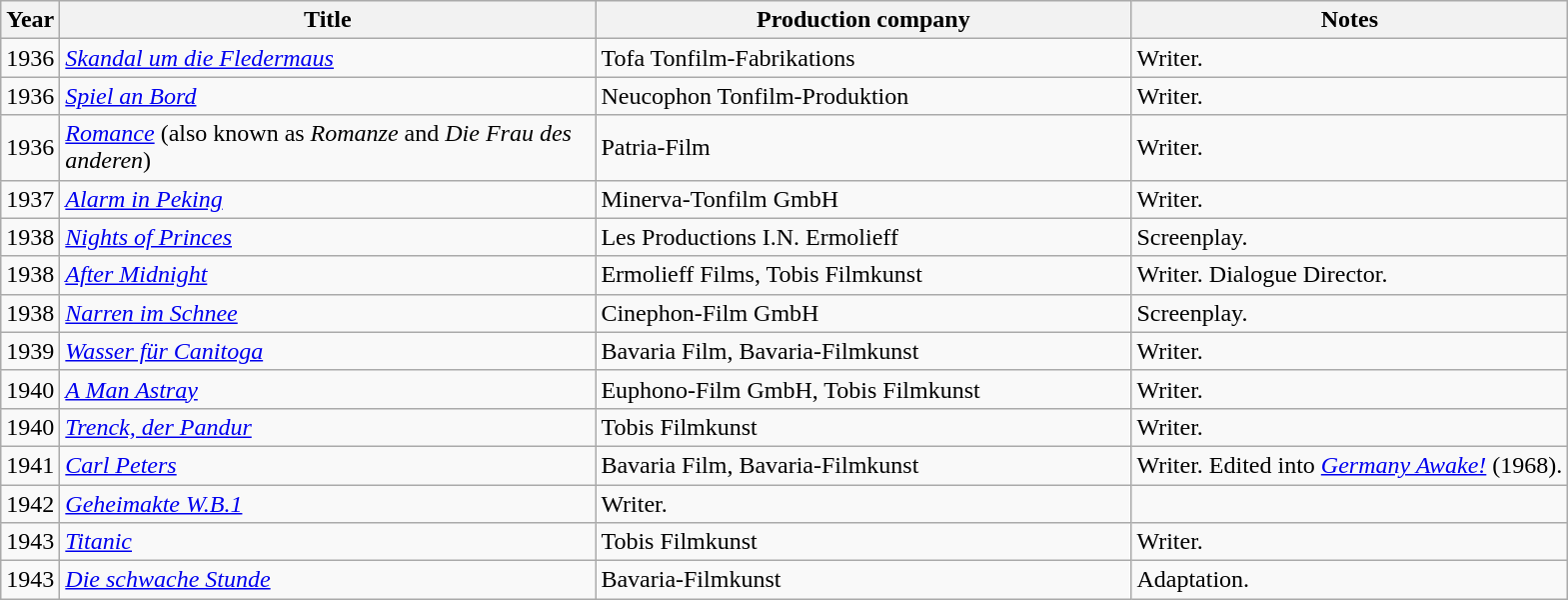<table class="wikitable">
<tr>
<th width="5">Year</th>
<th width="350">Title</th>
<th width="350">Production company</th>
<th>Notes</th>
</tr>
<tr>
<td>1936</td>
<td><em><a href='#'>Skandal um die Fledermaus</a></em></td>
<td>Tofa Tonfilm-Fabrikations</td>
<td>Writer.</td>
</tr>
<tr>
<td>1936</td>
<td><em><a href='#'>Spiel an Bord</a></em></td>
<td>Neucophon Tonfilm-Produktion</td>
<td>Writer.</td>
</tr>
<tr>
<td>1936</td>
<td><em><a href='#'>Romance</a></em> (also known as <em>Romanze</em> and <em>Die Frau des anderen</em>)</td>
<td>Patria-Film</td>
<td>Writer.</td>
</tr>
<tr>
<td>1937</td>
<td><em><a href='#'>Alarm in Peking</a></em></td>
<td>Minerva-Tonfilm GmbH</td>
<td>Writer.</td>
</tr>
<tr>
<td>1938</td>
<td><em><a href='#'>Nights of Princes</a></em></td>
<td>Les Productions I.N. Ermolieff</td>
<td>Screenplay.</td>
</tr>
<tr>
<td>1938</td>
<td><em><a href='#'>After Midnight</a></em></td>
<td>Ermolieff Films, Tobis Filmkunst</td>
<td>Writer. Dialogue Director.</td>
</tr>
<tr>
<td>1938</td>
<td><em><a href='#'>Narren im Schnee</a></em></td>
<td>Cinephon-Film GmbH</td>
<td>Screenplay.</td>
</tr>
<tr>
<td>1939</td>
<td><em><a href='#'>Wasser für Canitoga</a></em></td>
<td>Bavaria Film, Bavaria-Filmkunst</td>
<td>Writer.</td>
</tr>
<tr>
<td>1940</td>
<td><em><a href='#'>A Man Astray</a></em></td>
<td>Euphono-Film GmbH, Tobis Filmkunst</td>
<td>Writer.</td>
</tr>
<tr>
<td>1940</td>
<td><em><a href='#'>Trenck, der Pandur</a></em></td>
<td>Tobis Filmkunst</td>
<td>Writer.</td>
</tr>
<tr>
<td>1941</td>
<td><em><a href='#'>Carl Peters</a></em></td>
<td>Bavaria Film, Bavaria-Filmkunst</td>
<td>Writer. Edited into  <em><a href='#'>Germany Awake!</a></em> (1968).</td>
</tr>
<tr>
<td>1942</td>
<td><em><a href='#'>Geheimakte W.B.1</a></em></td>
<td>Writer.</td>
</tr>
<tr>
<td>1943</td>
<td><em><a href='#'>Titanic</a></em></td>
<td>Tobis Filmkunst</td>
<td>Writer.</td>
</tr>
<tr>
<td>1943</td>
<td><em><a href='#'>Die schwache Stunde</a></em></td>
<td>Bavaria-Filmkunst</td>
<td>Adaptation.</td>
</tr>
</table>
